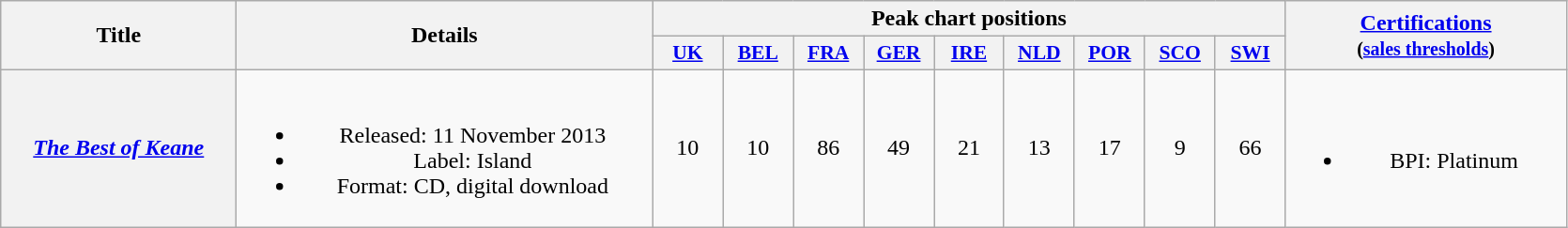<table class="wikitable plainrowheaders" style="text-align:center;">
<tr>
<th scope="col" rowspan="2" style="width:10em;">Title</th>
<th scope="col" rowspan="2" style="width:18em;">Details</th>
<th scope="col" colspan="9">Peak chart positions</th>
<th scope="col" rowspan="2" style="width:12em;"><a href='#'>Certifications</a><br><small>(<a href='#'>sales thresholds</a>)</small></th>
</tr>
<tr>
<th scope="col" style="width:3em;font-size:90%;"><a href='#'>UK</a><br></th>
<th scope="col" style="width:3em;font-size:90%;"><a href='#'>BEL</a><br></th>
<th scope="col" style="width:3em;font-size:90%;"><a href='#'>FRA</a><br></th>
<th scope="col" style="width:3em;font-size:90%;"><a href='#'>GER</a><br></th>
<th scope="col" style="width:3em;font-size:90%;"><a href='#'>IRE</a><br></th>
<th scope="col" style="width:3em;font-size:90%;"><a href='#'>NLD</a><br></th>
<th scope="col" style="width:3em;font-size:90%;"><a href='#'>POR</a><br></th>
<th scope="col" style="width:3em;font-size:90%;"><a href='#'>SCO</a><br></th>
<th scope="col" style="width:3em;font-size:90%;"><a href='#'>SWI</a><br></th>
</tr>
<tr>
<th scope="row"><em><a href='#'>The Best of Keane</a></em></th>
<td><br><ul><li>Released: 11 November 2013</li><li>Label: Island</li><li>Format: CD, digital download</li></ul></td>
<td>10</td>
<td>10</td>
<td>86</td>
<td>49</td>
<td>21</td>
<td>13</td>
<td>17</td>
<td>9</td>
<td>66</td>
<td><br><ul><li>BPI: Platinum</li></ul></td>
</tr>
</table>
